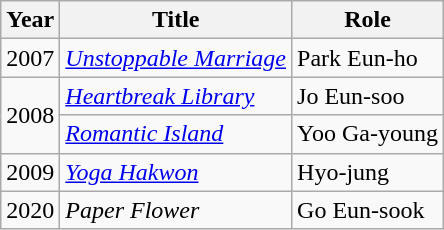<table class="wikitable">
<tr>
<th>Year</th>
<th>Title</th>
<th>Role</th>
</tr>
<tr>
<td>2007</td>
<td><em><a href='#'>Unstoppable Marriage</a></em></td>
<td>Park Eun-ho</td>
</tr>
<tr>
<td rowspan="2">2008</td>
<td><em><a href='#'>Heartbreak Library</a></em></td>
<td>Jo Eun-soo</td>
</tr>
<tr>
<td><em><a href='#'>Romantic Island</a></em></td>
<td>Yoo Ga-young</td>
</tr>
<tr>
<td>2009</td>
<td><em><a href='#'>Yoga Hakwon</a></em></td>
<td>Hyo-jung</td>
</tr>
<tr>
<td>2020</td>
<td><em>Paper Flower</em></td>
<td>Go Eun-sook</td>
</tr>
</table>
